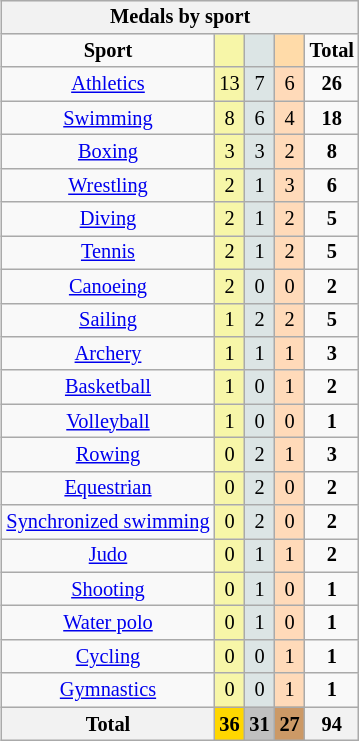<table class=wikitable style="font-size:85%; float:right;text-align:center">
<tr bgcolor=EFEFEF>
<th colspan=7>Medals by sport</th>
</tr>
<tr>
<td><strong>Sport</strong></td>
<td bgcolor=F7F6A8></td>
<td bgcolor=DCE5E5></td>
<td bgcolor=FFDBA9></td>
<td><strong>Total</strong></td>
</tr>
<tr>
<td><a href='#'>Athletics</a></td>
<td bgcolor=F7F6A8>13</td>
<td bgcolor=DCE5E5>7</td>
<td bgcolor=FFDAB9>6</td>
<td><strong>26</strong></td>
</tr>
<tr>
<td><a href='#'>Swimming</a></td>
<td bgcolor=F7F6A8>8</td>
<td bgcolor=DCE5E5>6</td>
<td bgcolor=FFDAB9>4</td>
<td><strong>18</strong></td>
</tr>
<tr>
<td><a href='#'>Boxing</a></td>
<td bgcolor=F7F6A8>3</td>
<td bgcolor=DCE5E5>3</td>
<td bgcolor=FFDAB9>2</td>
<td><strong>8</strong></td>
</tr>
<tr>
<td><a href='#'>Wrestling</a></td>
<td bgcolor=F7F6A8>2</td>
<td bgcolor=DCE5E5>1</td>
<td bgcolor=FFDAB9>3</td>
<td><strong>6</strong></td>
</tr>
<tr>
<td><a href='#'>Diving</a></td>
<td bgcolor=F7F6A8>2</td>
<td bgcolor=DCE5E5>1</td>
<td bgcolor=FFDAB9>2</td>
<td><strong>5</strong></td>
</tr>
<tr>
<td><a href='#'>Tennis</a></td>
<td bgcolor=F7F6A8>2</td>
<td bgcolor=DCE5E5>1</td>
<td bgcolor=FFDAB9>2</td>
<td><strong>5</strong></td>
</tr>
<tr>
<td><a href='#'>Canoeing</a></td>
<td bgcolor=F7F6A8>2</td>
<td bgcolor=DCE5E5>0</td>
<td bgcolor=FFDAB9>0</td>
<td><strong>2</strong></td>
</tr>
<tr>
<td><a href='#'>Sailing</a></td>
<td bgcolor=F7F6A8>1</td>
<td bgcolor=DCE5E5>2</td>
<td bgcolor=FFDAB9>2</td>
<td><strong>5</strong></td>
</tr>
<tr>
<td><a href='#'>Archery</a></td>
<td bgcolor=F7F6A8>1</td>
<td bgcolor=DCE5E5>1</td>
<td bgcolor=FFDAB9>1</td>
<td><strong>3</strong></td>
</tr>
<tr>
<td><a href='#'>Basketball</a></td>
<td bgcolor=F7F6A8>1</td>
<td bgcolor=DCE5E5>0</td>
<td bgcolor=FFDAB9>1</td>
<td><strong>2</strong></td>
</tr>
<tr>
<td><a href='#'>Volleyball</a></td>
<td bgcolor=F7F6A8>1</td>
<td bgcolor=DCE5E5>0</td>
<td bgcolor=FFDAB9>0</td>
<td><strong>1</strong></td>
</tr>
<tr>
<td><a href='#'>Rowing</a></td>
<td bgcolor=F7F6A8>0</td>
<td bgcolor=DCE5E5>2</td>
<td bgcolor=FFDAB9>1</td>
<td><strong>3</strong></td>
</tr>
<tr>
<td><a href='#'>Equestrian</a></td>
<td bgcolor=F7F6A8>0</td>
<td bgcolor=DCE5E5>2</td>
<td bgcolor=FFDAB9>0</td>
<td><strong>2</strong></td>
</tr>
<tr>
<td><a href='#'>Synchronized swimming</a></td>
<td bgcolor=F7F6A8>0</td>
<td bgcolor=DCE5E5>2</td>
<td bgcolor=FFDAB9>0</td>
<td><strong>2</strong></td>
</tr>
<tr>
<td><a href='#'>Judo</a></td>
<td bgcolor=F7F6A8>0</td>
<td bgcolor=DCE5E5>1</td>
<td bgcolor=FFDAB9>1</td>
<td><strong>2</strong></td>
</tr>
<tr>
<td><a href='#'>Shooting</a></td>
<td bgcolor=F7F6A8>0</td>
<td bgcolor=DCE5E5>1</td>
<td bgcolor=FFDAB9>0</td>
<td><strong>1</strong></td>
</tr>
<tr>
<td><a href='#'>Water polo</a></td>
<td bgcolor=F7F6A8>0</td>
<td bgcolor=DCE5E5>1</td>
<td bgcolor=FFDAB9>0</td>
<td><strong>1</strong></td>
</tr>
<tr>
<td><a href='#'>Cycling</a></td>
<td bgcolor=F7F6A8>0</td>
<td bgcolor=DCE5E5>0</td>
<td bgcolor=FFDAB9>1</td>
<td><strong>1</strong></td>
</tr>
<tr>
<td><a href='#'>Gymnastics</a></td>
<td bgcolor=F7F6A8>0</td>
<td bgcolor=DCE5E5>0</td>
<td bgcolor=FFDAB9>1</td>
<td><strong>1</strong></td>
</tr>
<tr>
<th>Total</th>
<th style=background:gold>36</th>
<th style=background:silver>31</th>
<th style=background:#C96>27</th>
<th>94</th>
</tr>
</table>
